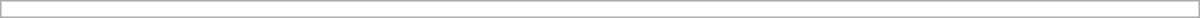<table class="collapsible uncollapsed" style="border:1px #aaa solid; width:50em; margin:0.2em auto">
<tr>
<td></td>
</tr>
<tr>
<td></td>
</tr>
</table>
